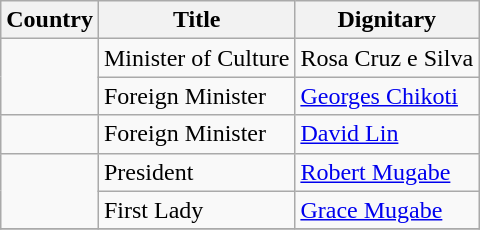<table class="wikitable sortable">
<tr>
<th>Country</th>
<th>Title</th>
<th>Dignitary</th>
</tr>
<tr>
<td rowspan="2"></td>
<td>Minister of Culture</td>
<td>Rosa Cruz e Silva</td>
</tr>
<tr>
<td>Foreign Minister</td>
<td><a href='#'>Georges Chikoti</a></td>
</tr>
<tr>
<td></td>
<td>Foreign Minister</td>
<td><a href='#'>David Lin</a></td>
</tr>
<tr>
<td rowspan="2"></td>
<td>President</td>
<td><a href='#'>Robert Mugabe</a></td>
</tr>
<tr>
<td>First Lady</td>
<td><a href='#'>Grace Mugabe</a></td>
</tr>
<tr>
</tr>
</table>
